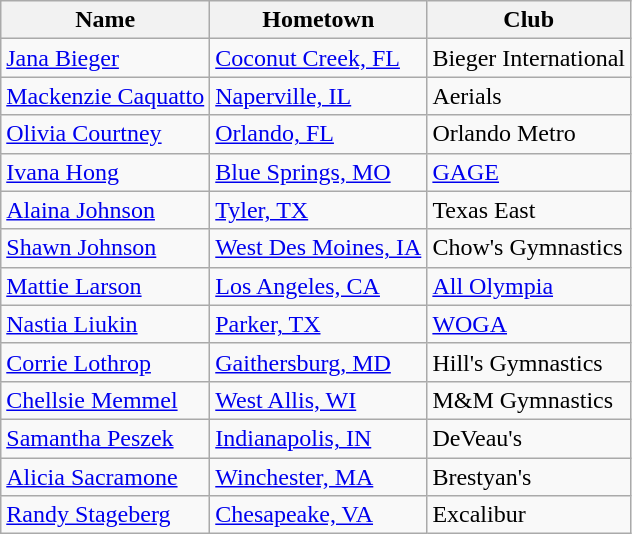<table class="wikitable">
<tr>
<th>Name</th>
<th>Hometown</th>
<th>Club</th>
</tr>
<tr>
<td><a href='#'>Jana Bieger</a></td>
<td><a href='#'>Coconut Creek, FL</a></td>
<td>Bieger International</td>
</tr>
<tr>
<td><a href='#'>Mackenzie Caquatto</a></td>
<td><a href='#'>Naperville, IL</a></td>
<td>Aerials</td>
</tr>
<tr>
<td><a href='#'>Olivia Courtney</a></td>
<td><a href='#'>Orlando, FL</a></td>
<td>Orlando Metro</td>
</tr>
<tr>
<td><a href='#'>Ivana Hong</a></td>
<td><a href='#'>Blue Springs, MO</a></td>
<td><a href='#'>GAGE</a></td>
</tr>
<tr>
<td><a href='#'>Alaina Johnson</a></td>
<td><a href='#'>Tyler, TX</a></td>
<td>Texas East</td>
</tr>
<tr>
<td><a href='#'>Shawn Johnson</a></td>
<td><a href='#'>West Des Moines, IA</a></td>
<td>Chow's Gymnastics</td>
</tr>
<tr>
<td><a href='#'>Mattie Larson</a></td>
<td><a href='#'>Los Angeles, CA</a></td>
<td><a href='#'>All Olympia</a></td>
</tr>
<tr>
<td><a href='#'>Nastia Liukin</a></td>
<td><a href='#'>Parker, TX</a></td>
<td><a href='#'>WOGA</a></td>
</tr>
<tr>
<td><a href='#'>Corrie Lothrop</a></td>
<td><a href='#'>Gaithersburg, MD</a></td>
<td>Hill's Gymnastics</td>
</tr>
<tr>
<td><a href='#'>Chellsie Memmel</a></td>
<td><a href='#'>West Allis, WI</a></td>
<td>M&M Gymnastics</td>
</tr>
<tr>
<td><a href='#'>Samantha Peszek</a></td>
<td><a href='#'>Indianapolis, IN</a></td>
<td>DeVeau's</td>
</tr>
<tr>
<td><a href='#'>Alicia Sacramone</a></td>
<td><a href='#'>Winchester, MA</a></td>
<td>Brestyan's</td>
</tr>
<tr>
<td><a href='#'>Randy Stageberg</a></td>
<td><a href='#'>Chesapeake, VA</a></td>
<td>Excalibur</td>
</tr>
</table>
